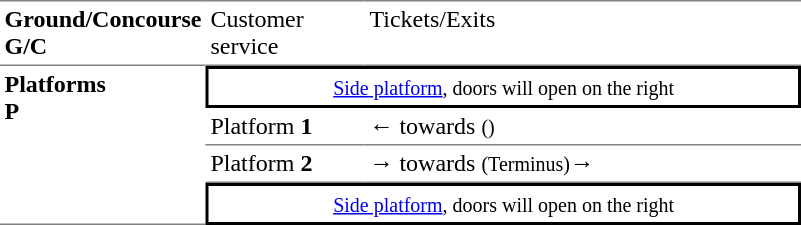<table table border=0 cellspacing=0 cellpadding=3>
<tr>
<td style="border-bottom:solid 1px gray;border-top:solid 1px gray;" width=50 valign=top><strong>Ground/Concourse<br>G/C</strong></td>
<td style="border-top:solid 1px gray;border-bottom:solid 1px gray;" width=100 valign=top>Customer service</td>
<td style="border-top:solid 1px gray;border-bottom:solid 1px gray;" width=285 valign=top>Tickets/Exits</td>
</tr>
<tr>
<td style="border-bottom:solid 1px gray;" rowspan=4 valign=top><strong>Platforms<br>P</strong></td>
<td style="border-top:solid 2px black;border-right:solid 2px black;border-left:solid 2px black;border-bottom:solid 2px black;text-align:center;" colspan=2><small><a href='#'>Side platform</a>, doors will open on the right</small></td>
</tr>
<tr>
<td style="border-bottom:solid 1px gray;">Platform <span><strong>1</strong></span></td>
<td style="border-bottom:solid 1px gray;">←  towards  <small>()</small></td>
</tr>
<tr>
<td style="border-bottom:solid 1px gray;">Platform <span><strong>2</strong></span></td>
<td style="border-bottom:solid 1px gray;"><span>→</span>  towards  <small>(Terminus)</small>→</td>
</tr>
<tr>
<td style="border-top:solid 2px black;border-left:solid 2px black;border-right:solid 2px black;border-bottom:solid 2px black;text-align:center;" colspan=2><small><a href='#'>Side platform</a>, doors will open on the right</small></td>
</tr>
</table>
